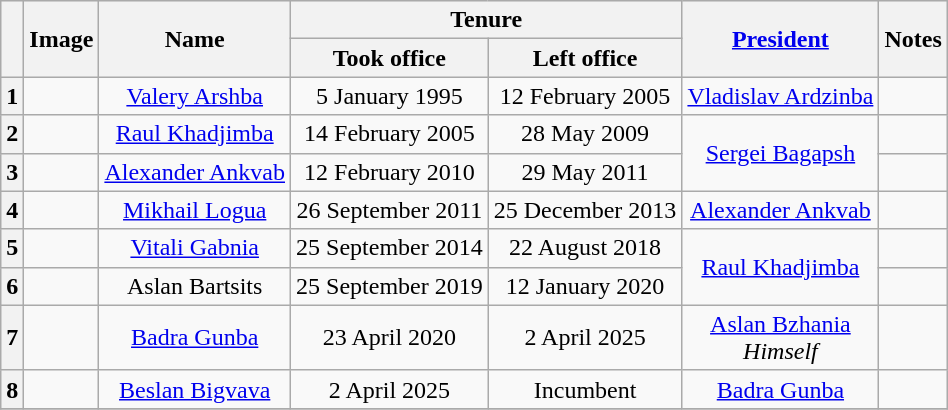<table class="wikitable" style="text-align:center">
<tr align=center bgcolor=#ebebeb>
<th rowspan=2></th>
<th rowspan=2>Image</th>
<th rowspan=2>Name<br></th>
<th colspan=2>Tenure</th>
<th rowspan=2><a href='#'>President</a></th>
<th rowspan=2>Notes</th>
</tr>
<tr align=center bgcolor=#ebebeb>
<th>Took office</th>
<th>Left office</th>
</tr>
<tr>
<th>1</th>
<td></td>
<td><a href='#'>Valery Arshba</a><br></td>
<td>5 January 1995</td>
<td>12 February 2005</td>
<td><a href='#'>Vladislav Ardzinba</a></td>
<td></td>
</tr>
<tr>
<th>2</th>
<td></td>
<td><a href='#'>Raul Khadjimba</a><br></td>
<td>14 February 2005</td>
<td>28 May 2009</td>
<td rowspan=2><a href='#'>Sergei Bagapsh</a></td>
<td></td>
</tr>
<tr>
<th>3</th>
<td></td>
<td><a href='#'>Alexander Ankvab</a><br></td>
<td>12 February 2010</td>
<td>29 May 2011</td>
<td></td>
</tr>
<tr>
<th>4</th>
<td></td>
<td><a href='#'>Mikhail Logua</a><br></td>
<td>26 September 2011</td>
<td>25 December 2013</td>
<td><a href='#'>Alexander Ankvab</a></td>
<td></td>
</tr>
<tr>
<th>5</th>
<td></td>
<td><a href='#'>Vitali Gabnia</a><br></td>
<td>25 September 2014</td>
<td>22 August 2018</td>
<td rowspan=2><a href='#'>Raul Khadjimba</a></td>
<td></td>
</tr>
<tr>
<th>6</th>
<td></td>
<td>Aslan Bartsits</td>
<td>25 September 2019</td>
<td>12 January 2020</td>
<td></td>
</tr>
<tr>
<th>7</th>
<td></td>
<td><a href='#'>Badra Gunba</a><br></td>
<td>23 April 2020</td>
<td>2 April 2025</td>
<td><a href='#'>Aslan Bzhania</a><br><em>Himself</em></td>
<td></td>
</tr>
<tr>
<th>8</th>
<td></td>
<td><a href='#'>Beslan Bigvava</a></td>
<td>2 April 2025</td>
<td>Incumbent</td>
<td><a href='#'>Badra Gunba</a></td>
<td></td>
</tr>
<tr>
</tr>
</table>
